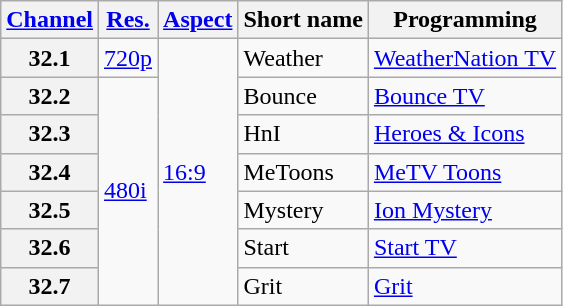<table class="wikitable">
<tr>
<th scope = "col"><a href='#'>Channel</a></th>
<th scope = "col"><a href='#'>Res.</a></th>
<th scope = "col"><a href='#'>Aspect</a></th>
<th scope = "col">Short name</th>
<th scope = "col">Programming</th>
</tr>
<tr>
<th scope = "row">32.1</th>
<td><a href='#'>720p</a></td>
<td rowspan=7><a href='#'>16:9</a></td>
<td>Weather</td>
<td><a href='#'>WeatherNation TV</a></td>
</tr>
<tr>
<th scope = "row">32.2</th>
<td rowspan=6><a href='#'>480i</a></td>
<td>Bounce</td>
<td><a href='#'>Bounce TV</a></td>
</tr>
<tr>
<th scope = "row">32.3</th>
<td>HnI</td>
<td><a href='#'>Heroes & Icons</a></td>
</tr>
<tr>
<th scope = "row">32.4</th>
<td>MeToons</td>
<td><a href='#'>MeTV Toons</a></td>
</tr>
<tr>
<th scope = "row">32.5</th>
<td>Mystery</td>
<td><a href='#'>Ion Mystery</a></td>
</tr>
<tr>
<th scope = "row">32.6</th>
<td>Start</td>
<td><a href='#'>Start TV</a></td>
</tr>
<tr>
<th scope = "row">32.7</th>
<td>Grit</td>
<td><a href='#'>Grit</a></td>
</tr>
</table>
